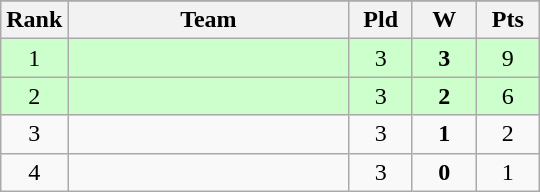<table class="wikitable">
<tr>
</tr>
<tr>
<th style="width:35px;">Rank</th>
<th style="width:180px;">Team</th>
<th style="width:35px;">Pld</th>
<th style="width:35px;">W</th>
<th style="width:35px;">Pts</th>
</tr>
<tr bgcolor=#ccffcc>
<td align=center>1</td>
<td></td>
<td align=center>3</td>
<td align=center><strong>3</strong></td>
<td align=center>9</td>
</tr>
<tr bgcolor=#ccffcc>
<td align=center>2</td>
<td></td>
<td align=center>3</td>
<td align=center><strong>2</strong></td>
<td align=center>6</td>
</tr>
<tr>
<td align=center>3</td>
<td></td>
<td align=center>3</td>
<td align=center><strong>1</strong></td>
<td align=center>2</td>
</tr>
<tr>
<td align=center>4</td>
<td></td>
<td align=center>3</td>
<td align=center><strong>0</strong></td>
<td align=center>1</td>
</tr>
</table>
